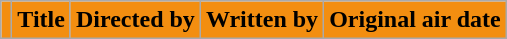<table class="wikitable plainrowheaders">
<tr>
<th style="background:#f38e10;"></th>
<th style="background:#f38e10;">Title</th>
<th style="background:#f38e10;">Directed by</th>
<th style="background:#f38e10;">Written by</th>
<th style="background:#f38e10;">Original air date<br>





















</th>
</tr>
</table>
